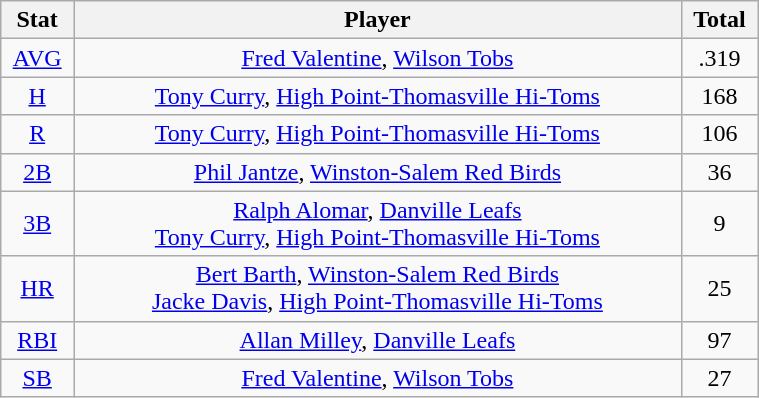<table class="wikitable" width="40%" style="text-align:center;">
<tr>
<th width="5%">Stat</th>
<th width="60%">Player</th>
<th width="5%">Total</th>
</tr>
<tr>
<td><a href='#'>AVG</a></td>
<td><a href='#'>Fred Valentine</a>, <a href='#'>Wilson Tobs</a></td>
<td>.319</td>
</tr>
<tr>
<td><a href='#'>H</a></td>
<td><a href='#'>Tony Curry</a>, <a href='#'>High Point-Thomasville Hi-Toms</a></td>
<td>168</td>
</tr>
<tr>
<td><a href='#'>R</a></td>
<td><a href='#'>Tony Curry</a>, <a href='#'>High Point-Thomasville Hi-Toms</a></td>
<td>106</td>
</tr>
<tr>
<td><a href='#'>2B</a></td>
<td><a href='#'>Phil Jantze</a>, <a href='#'>Winston-Salem Red Birds</a></td>
<td>36</td>
</tr>
<tr>
<td><a href='#'>3B</a></td>
<td><a href='#'>Ralph Alomar</a>, <a href='#'>Danville Leafs</a> <br> <a href='#'>Tony Curry</a>, <a href='#'>High Point-Thomasville Hi-Toms</a></td>
<td>9</td>
</tr>
<tr>
<td><a href='#'>HR</a></td>
<td><a href='#'>Bert Barth</a>, <a href='#'>Winston-Salem Red Birds</a> <br> <a href='#'>Jacke Davis</a>, <a href='#'>High Point-Thomasville Hi-Toms</a></td>
<td>25</td>
</tr>
<tr>
<td><a href='#'>RBI</a></td>
<td><a href='#'>Allan Milley</a>, <a href='#'>Danville Leafs</a></td>
<td>97</td>
</tr>
<tr>
<td><a href='#'>SB</a></td>
<td><a href='#'>Fred Valentine</a>, <a href='#'>Wilson Tobs</a></td>
<td>27</td>
</tr>
</table>
